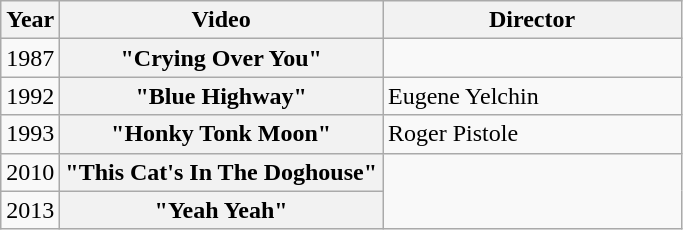<table class="wikitable plainrowheaders">
<tr>
<th>Year</th>
<th>Video</th>
<th style="width:12em;">Director</th>
</tr>
<tr>
<td>1987</td>
<th scope="row">"Crying Over You"</th>
</tr>
<tr>
<td>1992</td>
<th scope="row">"Blue Highway"</th>
<td>Eugene Yelchin</td>
</tr>
<tr>
<td>1993</td>
<th scope="row">"Honky Tonk Moon"</th>
<td>Roger Pistole</td>
</tr>
<tr>
<td>2010</td>
<th scope="row">"This Cat's In The Doghouse"</th>
</tr>
<tr>
<td>2013</td>
<th scope="row">"Yeah Yeah"</th>
</tr>
</table>
